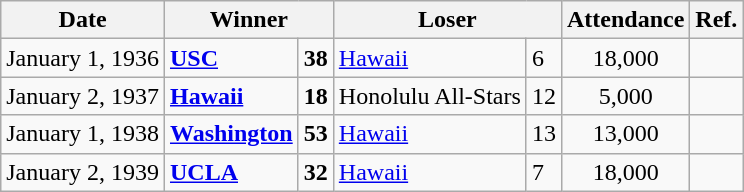<table class="wikitable">
<tr>
<th>Date</th>
<th colspan="2">Winner</th>
<th colspan="2">Loser</th>
<th>Attendance</th>
<th>Ref.</th>
</tr>
<tr>
<td>January 1, 1936</td>
<td><strong><a href='#'>USC</a></strong></td>
<td><strong>38</strong></td>
<td><a href='#'>Hawaii</a></td>
<td>6</td>
<td align=center>18,000</td>
<td></td>
</tr>
<tr>
<td>January 2, 1937</td>
<td><strong><a href='#'>Hawaii</a></strong></td>
<td><strong>18</strong></td>
<td>Honolulu All-Stars</td>
<td>12</td>
<td align=center>5,000</td>
<td></td>
</tr>
<tr>
<td>January 1, 1938</td>
<td><strong><a href='#'>Washington</a></strong></td>
<td><strong>53</strong></td>
<td><a href='#'>Hawaii</a></td>
<td>13</td>
<td align=center>13,000</td>
<td></td>
</tr>
<tr>
<td>January 2, 1939</td>
<td><strong><a href='#'>UCLA</a></strong></td>
<td><strong>32</strong></td>
<td><a href='#'>Hawaii</a></td>
<td>7</td>
<td align=center>18,000</td>
<td></td>
</tr>
</table>
